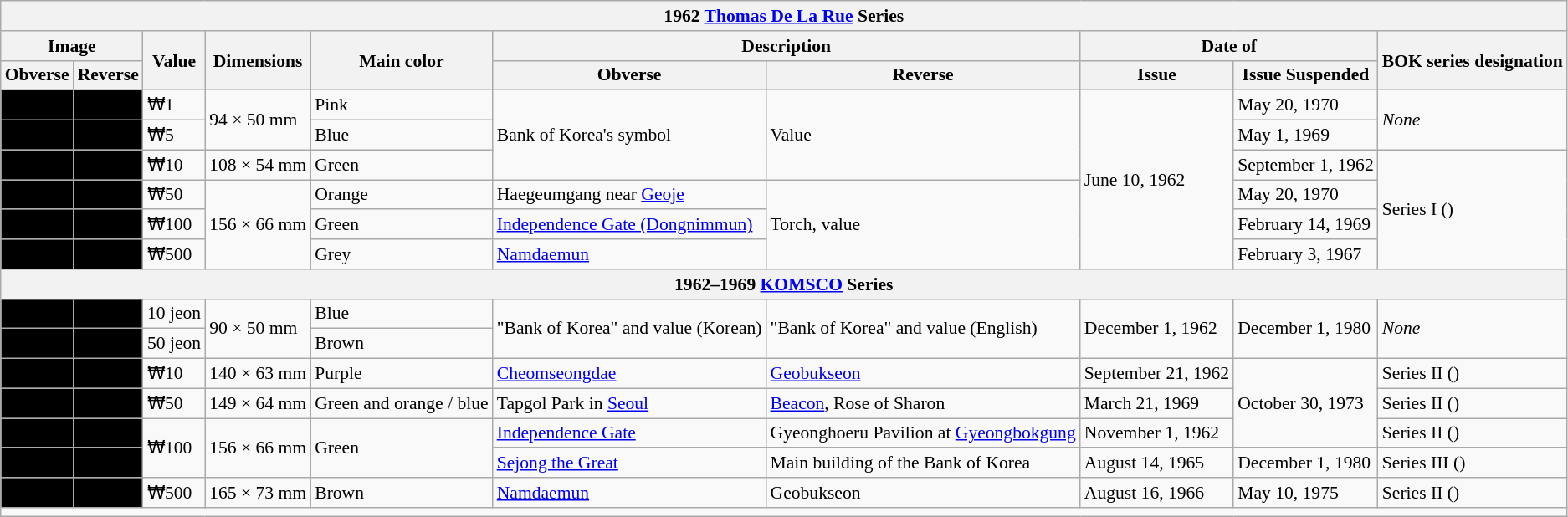<table class="wikitable" style="font-size: 90%">
<tr>
<th colspan="10">1962 <a href='#'>Thomas De La Rue</a> Series </th>
</tr>
<tr>
<th colspan="2">Image</th>
<th rowspan="2">Value</th>
<th rowspan="2">Dimensions</th>
<th rowspan="2">Main color</th>
<th colspan="2">Description</th>
<th colspan="2">Date of</th>
<th rowspan="2">BOK series designation</th>
</tr>
<tr>
<th>Obverse</th>
<th>Reverse</th>
<th>Obverse</th>
<th>Reverse</th>
<th>Issue</th>
<th>Issue Suspended</th>
</tr>
<tr>
<td style="text-align:center; background:#000;"></td>
<td style="text-align:center; background:#000;"></td>
<td>₩1</td>
<td rowspan="2">94 × 50 mm</td>
<td>Pink</td>
<td rowspan="3">Bank of Korea's symbol</td>
<td rowspan="3">Value</td>
<td rowspan="6">June 10, 1962</td>
<td>May 20, 1970</td>
<td rowspan="2"><em>None</em></td>
</tr>
<tr>
<td style="text-align:center; background:#000;"></td>
<td style="text-align:center; background:#000;"></td>
<td>₩5</td>
<td>Blue</td>
<td>May 1, 1969</td>
</tr>
<tr>
<td style="text-align:center; background:#000;"></td>
<td style="text-align:center; background:#000;"></td>
<td>₩10</td>
<td>108 × 54 mm</td>
<td>Green</td>
<td>September 1, 1962</td>
<td rowspan="4">Series I ()</td>
</tr>
<tr>
<td style="text-align:center; background:#000;"></td>
<td style="text-align:center; background:#000;"></td>
<td>₩50</td>
<td rowspan="3">156 × 66 mm</td>
<td>Orange</td>
<td>Haegeumgang near <a href='#'>Geoje</a></td>
<td rowspan="3">Torch, value</td>
<td>May 20, 1970</td>
</tr>
<tr>
<td style="text-align:center; background:#000;"></td>
<td style="text-align:center; background:#000;"></td>
<td>₩100</td>
<td>Green</td>
<td><a href='#'>Independence Gate (Dongnimmun)</a></td>
<td>February 14, 1969</td>
</tr>
<tr>
<td style="text-align:center; background:#000;"></td>
<td style="text-align:center; background:#000;"></td>
<td>₩500</td>
<td>Grey</td>
<td><a href='#'>Namdaemun</a></td>
<td>February 3, 1967</td>
</tr>
<tr>
<th colspan="10">1962–1969 <a href='#'>KOMSCO</a> Series </th>
</tr>
<tr>
<td style="text-align:center; background:#000;"></td>
<td style="text-align:center; background:#000;"></td>
<td>10 jeon</td>
<td rowspan="2">90 × 50 mm</td>
<td>Blue</td>
<td rowspan="2">"Bank of Korea" and value (Korean)</td>
<td rowspan="2">"Bank of Korea" and value (English)</td>
<td rowspan="2">December 1, 1962</td>
<td rowspan="2">December 1, 1980</td>
<td rowspan="2"><em>None</em></td>
</tr>
<tr>
<td style="text-align:center; background:#000;"></td>
<td style="text-align:center; background:#000;"></td>
<td>50 jeon</td>
<td>Brown</td>
</tr>
<tr>
<td style="text-align:center; background:#000;"></td>
<td style="text-align:center; background:#000;"></td>
<td>₩10</td>
<td>140 × 63 mm</td>
<td>Purple</td>
<td><a href='#'>Cheomseongdae</a></td>
<td><a href='#'>Geobukseon</a></td>
<td>September 21, 1962</td>
<td rowspan="3">October 30, 1973</td>
<td>Series II ()</td>
</tr>
<tr>
<td style="text-align:center; background:#000;"></td>
<td style="text-align:center; background:#000;"></td>
<td>₩50</td>
<td>149 × 64 mm</td>
<td>Green and orange / blue</td>
<td>Tapgol Park in <a href='#'>Seoul</a></td>
<td><a href='#'>Beacon</a>, Rose of Sharon</td>
<td>March 21, 1969</td>
<td>Series II ()</td>
</tr>
<tr>
<td style="text-align:center; background:#000;"></td>
<td style="text-align:center; background:#000;"></td>
<td rowspan="2">₩100</td>
<td rowspan="2">156 × 66 mm</td>
<td rowspan="2">Green</td>
<td><a href='#'>Independence Gate</a></td>
<td>Gyeonghoeru Pavilion at <a href='#'>Gyeongbokgung</a></td>
<td>November 1, 1962</td>
<td>Series II ()</td>
</tr>
<tr>
<td style="text-align:center; background:#000;"></td>
<td style="text-align:center; background:#000;"></td>
<td><a href='#'>Sejong the Great</a></td>
<td>Main building of the Bank of Korea</td>
<td>August 14, 1965</td>
<td>December 1, 1980</td>
<td>Series III ()</td>
</tr>
<tr>
<td style="text-align:center; background:#000;"></td>
<td style="text-align:center; background:#000;"></td>
<td>₩500</td>
<td>165 × 73 mm</td>
<td>Brown</td>
<td><a href='#'>Namdaemun</a></td>
<td>Geobukseon</td>
<td>August 16, 1966</td>
<td>May 10, 1975</td>
<td>Series II ()</td>
</tr>
<tr>
<td colspan="10"></td>
</tr>
</table>
